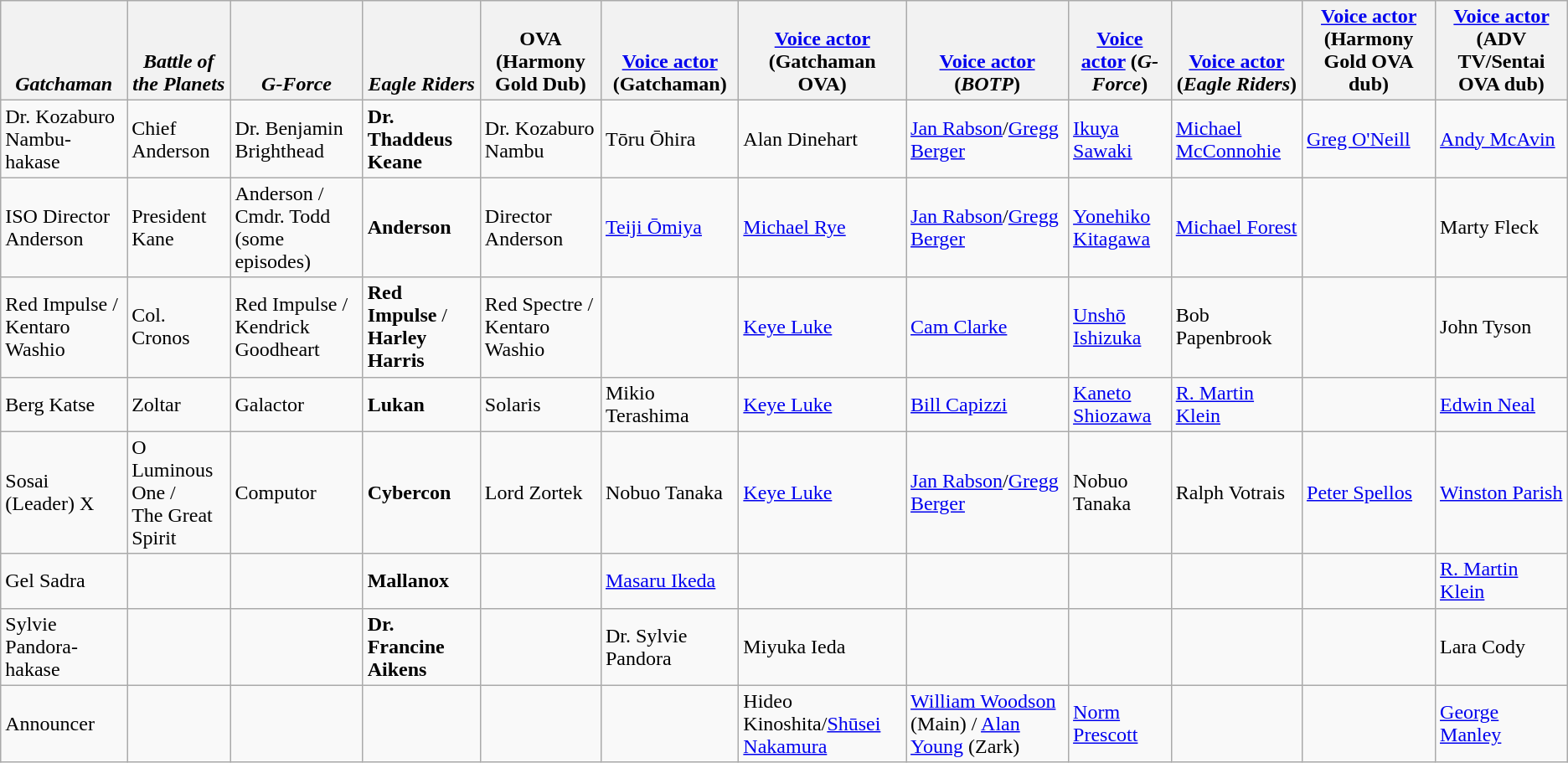<table class=wikitable>
<tr valign=bottom>
<th><em>Gatchaman</em></th>
<th><em>Battle of the Planets</em></th>
<th><em>G-Force</em></th>
<th><em>Eagle Riders</em></th>
<th>OVA (Harmony Gold Dub)</th>
<th><a href='#'>Voice actor</a> (Gatchaman)</th>
<th><a href='#'>Voice actor</a> (Gatchaman OVA)</th>
<th><a href='#'>Voice actor</a> (<em>BOTP</em>)</th>
<th><a href='#'>Voice actor</a> (<em>G-Force</em>)</th>
<th><a href='#'>Voice actor</a> (<em>Eagle Riders</em>)</th>
<th><a href='#'>Voice actor</a> (Harmony Gold OVA dub)</th>
<th><a href='#'>Voice actor</a> (ADV TV/Sentai OVA dub)</th>
</tr>
<tr>
<td>Dr. Kozaburo Nambu-hakase</td>
<td>Chief Anderson</td>
<td>Dr. Benjamin Brighthead</td>
<td><strong>Dr. Thaddeus Keane</strong></td>
<td>Dr. Kozaburo Nambu</td>
<td>Tōru Ōhira</td>
<td>Alan Dinehart</td>
<td><a href='#'>Jan Rabson</a>/<a href='#'>Gregg Berger</a></td>
<td><a href='#'>Ikuya Sawaki</a></td>
<td><a href='#'>Michael McConnohie</a></td>
<td><a href='#'>Greg O'Neill</a></td>
<td><a href='#'>Andy McAvin</a></td>
</tr>
<tr>
<td>ISO Director Anderson</td>
<td>President Kane</td>
<td>Anderson / Cmdr. Todd (some episodes)</td>
<td><strong>Anderson</strong></td>
<td>Director Anderson</td>
<td><a href='#'>Teiji Ōmiya</a></td>
<td><a href='#'>Michael Rye</a></td>
<td><a href='#'>Jan Rabson</a>/<a href='#'>Gregg Berger</a></td>
<td><a href='#'>Yonehiko Kitagawa</a></td>
<td><a href='#'>Michael Forest</a></td>
<td></td>
<td>Marty Fleck</td>
</tr>
<tr>
<td>Red Impulse / <br>Kentaro Washio</td>
<td>Col. Cronos</td>
<td>Red Impulse / Kendrick Goodheart</td>
<td><strong>Red Impulse</strong> / <strong>Harley Harris</strong></td>
<td>Red Spectre / Kentaro Washio</td>
<td></td>
<td><a href='#'>Keye Luke</a></td>
<td><a href='#'>Cam Clarke</a></td>
<td><a href='#'>Unshō Ishizuka</a></td>
<td>Bob Papenbrook</td>
<td></td>
<td>John Tyson</td>
</tr>
<tr>
<td>Berg Katse</td>
<td>Zoltar</td>
<td>Galactor</td>
<td><strong>Lukan</strong></td>
<td>Solaris</td>
<td>Mikio Terashima</td>
<td><a href='#'>Keye Luke</a></td>
<td><a href='#'>Bill Capizzi</a></td>
<td><a href='#'>Kaneto Shiozawa</a></td>
<td><a href='#'>R. Martin Klein</a></td>
<td></td>
<td><a href='#'>Edwin Neal</a></td>
</tr>
<tr>
<td>Sosai (Leader) X</td>
<td>O Luminous One / <br>The Great Spirit</td>
<td>Computor</td>
<td><strong>Cybercon</strong></td>
<td>Lord Zortek</td>
<td>Nobuo Tanaka</td>
<td><a href='#'>Keye Luke</a></td>
<td><a href='#'>Jan Rabson</a>/<a href='#'>Gregg Berger</a></td>
<td>Nobuo Tanaka</td>
<td>Ralph Votrais</td>
<td><a href='#'>Peter Spellos</a></td>
<td><a href='#'>Winston Parish</a></td>
</tr>
<tr>
<td>Gel Sadra</td>
<td></td>
<td></td>
<td><strong>Mallanox</strong></td>
<td></td>
<td><a href='#'>Masaru Ikeda</a></td>
<td></td>
<td></td>
<td></td>
<td></td>
<td></td>
<td><a href='#'>R. Martin Klein</a></td>
</tr>
<tr>
<td>Sylvie Pandora-hakase</td>
<td></td>
<td></td>
<td><strong>Dr. Francine Aikens</strong></td>
<td></td>
<td>Dr. Sylvie Pandora</td>
<td>Miyuka Ieda</td>
<td></td>
<td></td>
<td></td>
<td></td>
<td>Lara Cody</td>
</tr>
<tr>
<td>Announcer</td>
<td></td>
<td></td>
<td></td>
<td></td>
<td></td>
<td>Hideo Kinoshita/<a href='#'>Shūsei Nakamura</a></td>
<td><a href='#'>William Woodson</a> (Main) / <a href='#'>Alan Young</a> (Zark)</td>
<td><a href='#'>Norm Prescott</a></td>
<td></td>
<td></td>
<td><a href='#'>George Manley</a></td>
</tr>
</table>
